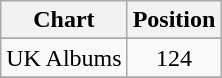<table class="wikitable sortable">
<tr>
<th>Chart</th>
<th>Position</th>
</tr>
<tr>
</tr>
<tr>
</tr>
<tr>
</tr>
<tr>
<td>UK Albums</td>
<td align="center">124</td>
</tr>
<tr>
</tr>
<tr>
</tr>
<tr>
</tr>
</table>
